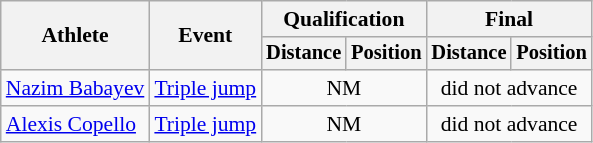<table class=wikitable style=font-size:90%>
<tr>
<th rowspan=2>Athlete</th>
<th rowspan=2>Event</th>
<th colspan=2>Qualification</th>
<th colspan=2>Final</th>
</tr>
<tr style=font-size:95%>
<th>Distance</th>
<th>Position</th>
<th>Distance</th>
<th>Position</th>
</tr>
<tr align=center>
<td align=left><a href='#'>Nazim Babayev</a></td>
<td align=left><a href='#'>Triple jump</a></td>
<td colspan=2>NM</td>
<td colspan=2>did not advance</td>
</tr>
<tr align=center>
<td align=left><a href='#'>Alexis Copello</a></td>
<td align=left><a href='#'>Triple jump</a></td>
<td colspan=2>NM</td>
<td colspan=2>did not advance</td>
</tr>
</table>
